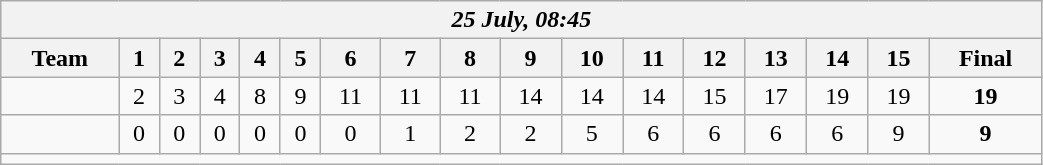<table class=wikitable style="text-align:center; width: 55%">
<tr>
<th colspan=17><em>25 July, 08:45</em></th>
</tr>
<tr>
<th>Team</th>
<th>1</th>
<th>2</th>
<th>3</th>
<th>4</th>
<th>5</th>
<th>6</th>
<th>7</th>
<th>8</th>
<th>9</th>
<th>10</th>
<th>11</th>
<th>12</th>
<th>13</th>
<th>14</th>
<th>15</th>
<th>Final</th>
</tr>
<tr>
<td align=left><strong></strong></td>
<td>2</td>
<td>3</td>
<td>4</td>
<td>8</td>
<td>9</td>
<td>11</td>
<td>11</td>
<td>11</td>
<td>14</td>
<td>14</td>
<td>14</td>
<td>15</td>
<td>17</td>
<td>19</td>
<td>19</td>
<td><strong>19</strong></td>
</tr>
<tr>
<td align=left></td>
<td>0</td>
<td>0</td>
<td>0</td>
<td>0</td>
<td>0</td>
<td>0</td>
<td>1</td>
<td>2</td>
<td>2</td>
<td>5</td>
<td>6</td>
<td>6</td>
<td>6</td>
<td>6</td>
<td>9</td>
<td><strong>9</strong></td>
</tr>
<tr>
<td colspan=17></td>
</tr>
</table>
